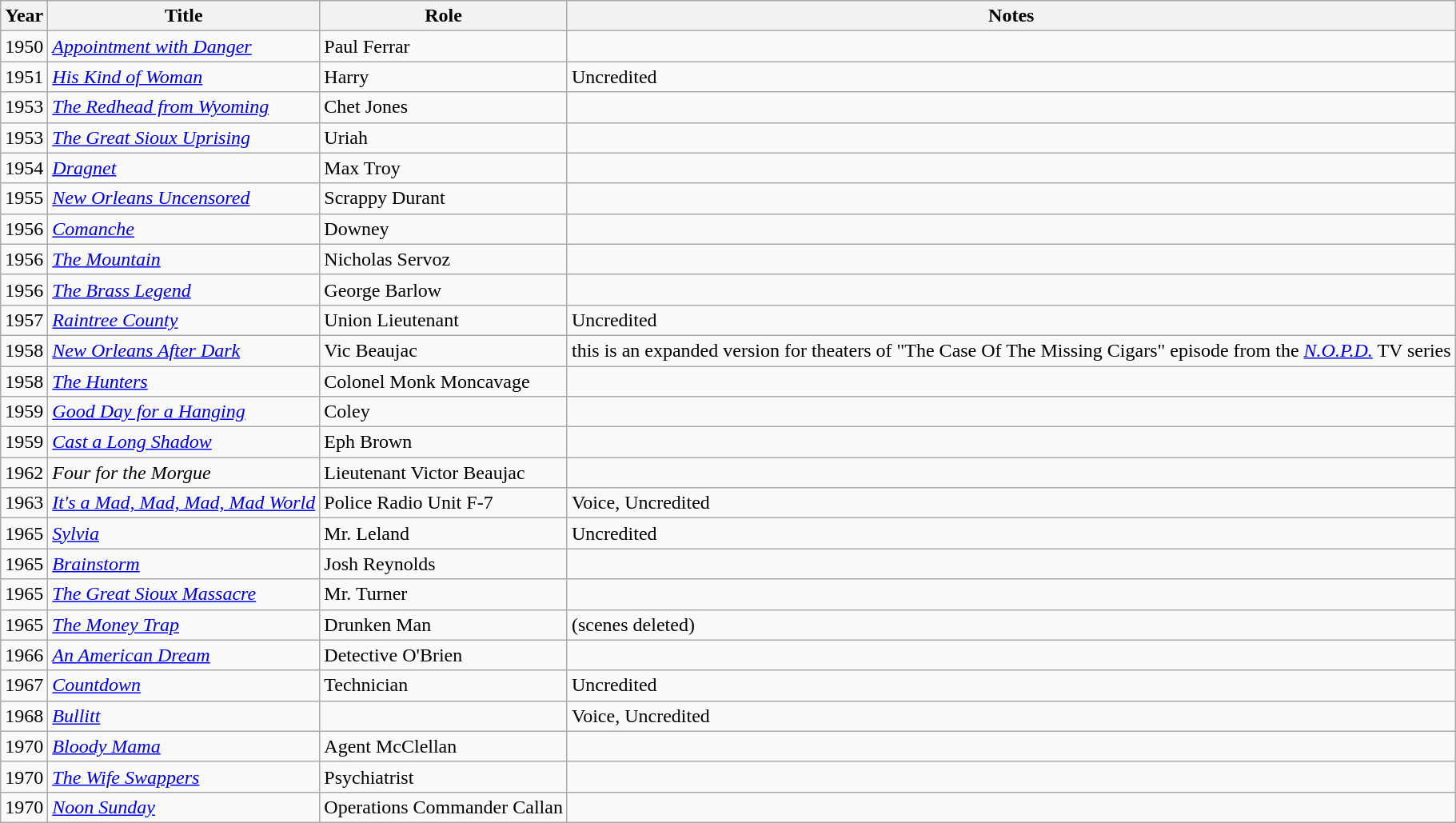<table class="wikitable">
<tr>
<th>Year</th>
<th>Title</th>
<th>Role</th>
<th>Notes</th>
</tr>
<tr>
<td>1950</td>
<td><em><a href='#'>Appointment with Danger</a></em></td>
<td>Paul Ferrar</td>
<td></td>
</tr>
<tr>
<td>1951</td>
<td><em><a href='#'>His Kind of Woman</a></em></td>
<td>Harry</td>
<td>Uncredited</td>
</tr>
<tr>
<td>1953</td>
<td><em><a href='#'>The Redhead from Wyoming</a></em></td>
<td>Chet Jones</td>
<td></td>
</tr>
<tr>
<td>1953</td>
<td><em><a href='#'>The Great Sioux Uprising</a></em></td>
<td>Uriah</td>
<td></td>
</tr>
<tr>
<td>1954</td>
<td><em><a href='#'>Dragnet</a></em></td>
<td>Max Troy</td>
<td></td>
</tr>
<tr>
<td>1955</td>
<td><em><a href='#'>New Orleans Uncensored</a></em></td>
<td>Scrappy Durant</td>
<td></td>
</tr>
<tr>
<td>1956</td>
<td><em><a href='#'>Comanche</a></em></td>
<td>Downey</td>
<td></td>
</tr>
<tr>
<td>1956</td>
<td><em><a href='#'>The Mountain</a></em></td>
<td>Nicholas Servoz</td>
<td></td>
</tr>
<tr>
<td>1956</td>
<td><em><a href='#'>The Brass Legend</a></em></td>
<td>George Barlow</td>
<td></td>
</tr>
<tr>
<td>1957</td>
<td><em><a href='#'>Raintree County</a></em></td>
<td>Union Lieutenant</td>
<td>Uncredited</td>
</tr>
<tr>
<td>1958</td>
<td><em><a href='#'>New Orleans After Dark</a></em></td>
<td>Vic Beaujac</td>
<td>this is an expanded version for theaters of "The Case Of The Missing Cigars" episode from the <em><a href='#'>N.O.P.D.</a></em> TV series</td>
</tr>
<tr>
<td>1958</td>
<td><em><a href='#'>The Hunters</a></em></td>
<td>Colonel Monk Moncavage</td>
<td></td>
</tr>
<tr>
<td>1959</td>
<td><em><a href='#'>Good Day for a Hanging</a></em></td>
<td>Coley</td>
<td></td>
</tr>
<tr>
<td>1959</td>
<td><em><a href='#'>Cast a Long Shadow</a></em></td>
<td>Eph Brown</td>
<td></td>
</tr>
<tr>
<td>1962</td>
<td><em>Four for the Morgue</em></td>
<td>Lieutenant Victor Beaujac</td>
<td></td>
</tr>
<tr>
<td>1963</td>
<td><em><a href='#'>It's a Mad, Mad, Mad, Mad World</a></em></td>
<td>Police Radio Unit F-7</td>
<td>Voice, Uncredited</td>
</tr>
<tr>
<td>1965</td>
<td><em><a href='#'>Sylvia</a></em></td>
<td>Mr. Leland</td>
<td>Uncredited</td>
</tr>
<tr>
<td>1965</td>
<td><em><a href='#'>Brainstorm</a></em></td>
<td>Josh Reynolds</td>
<td></td>
</tr>
<tr>
<td>1965</td>
<td><em><a href='#'>The Great Sioux Massacre</a></em></td>
<td>Mr. Turner</td>
<td></td>
</tr>
<tr>
<td>1965</td>
<td><em><a href='#'>The Money Trap</a></em></td>
<td>Drunken Man</td>
<td>(scenes deleted)</td>
</tr>
<tr>
<td>1966</td>
<td><em><a href='#'>An American Dream</a></em></td>
<td>Detective O'Brien</td>
<td></td>
</tr>
<tr>
<td>1967</td>
<td><em><a href='#'>Countdown</a></em></td>
<td>Technician</td>
<td>Uncredited</td>
</tr>
<tr>
<td>1968</td>
<td><em><a href='#'>Bullitt</a></em></td>
<td></td>
<td>Voice, Uncredited</td>
</tr>
<tr>
<td>1970</td>
<td><em><a href='#'>Bloody Mama</a></em></td>
<td>Agent McClellan</td>
<td></td>
</tr>
<tr>
<td>1970</td>
<td><em><a href='#'>The Wife Swappers</a></em></td>
<td>Psychiatrist</td>
<td></td>
</tr>
<tr>
<td>1970</td>
<td><em><a href='#'>Noon Sunday</a></em></td>
<td>Operations Commander Callan</td>
<td></td>
</tr>
</table>
